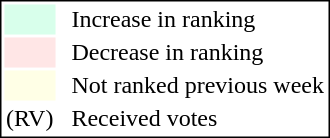<table style="border:1px solid black;">
<tr>
<td style="background:#D8FFEB; width:20px;"></td>
<td> </td>
<td>Increase in ranking</td>
</tr>
<tr>
<td style="background:#FFE6E6; width:20px;"></td>
<td> </td>
<td>Decrease in ranking</td>
</tr>
<tr>
<td style="background:#FFFFE6; width:20px;"></td>
<td> </td>
<td>Not ranked previous week</td>
</tr>
<tr>
<td>(RV)</td>
<td> </td>
<td>Received votes</td>
</tr>
</table>
